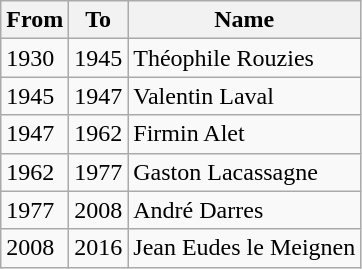<table class="wikitable">
<tr>
<th>From</th>
<th>To</th>
<th>Name</th>
</tr>
<tr>
<td>1930</td>
<td>1945</td>
<td>Théophile Rouzies</td>
</tr>
<tr>
<td>1945</td>
<td>1947</td>
<td>Valentin Laval</td>
</tr>
<tr>
<td>1947</td>
<td>1962</td>
<td>Firmin Alet</td>
</tr>
<tr>
<td>1962</td>
<td>1977</td>
<td>Gaston Lacassagne</td>
</tr>
<tr>
<td>1977</td>
<td>2008</td>
<td>André Darres</td>
</tr>
<tr>
<td>2008</td>
<td>2016</td>
<td>Jean Eudes le Meignen</td>
</tr>
</table>
